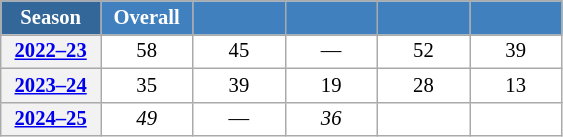<table class="wikitable" style="font-size:86%; text-align:center; border:grey solid 1px; border-collapse:collapse; background:#ffffff;">
<tr>
<th style="background-color:#369; color:white; width:60px;"> Season </th>
<th style="background-color:#4180be; color:white; width:55px;">Overall</th>
<th style="background-color:#4180be; color:white; width:55px;"></th>
<th style="background-color:#4180be; color:white; width:55px;"></th>
<th style="background-color:#4180be; color:white; width:55px;"></th>
<th style="background-color:#4180be; color:white; width:55px;"></th>
</tr>
<tr>
<th scope=row align=center><a href='#'>2022–23</a></th>
<td align=center>58</td>
<td align=center>45</td>
<td align=center>—</td>
<td align=center>52</td>
<td align=center>39</td>
</tr>
<tr>
<th scope=row align=center><a href='#'>2023–24</a></th>
<td align=center>35</td>
<td align=center>39</td>
<td align=center>19</td>
<td align=center>28</td>
<td align=center>13</td>
</tr>
<tr>
<th scope=row align=center><a href='#'>2024–25</a></th>
<td align=center><em>49</em></td>
<td align=center>—</td>
<td align=center><em>36</em></td>
<td align=center></td>
<td align=center></td>
</tr>
</table>
